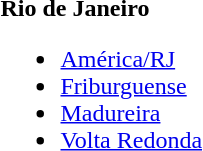<table>
<tr>
<td><strong>Rio de Janeiro</strong><br><ul><li><a href='#'>América/RJ</a></li><li><a href='#'>Friburguense</a></li><li><a href='#'>Madureira</a></li><li><a href='#'>Volta Redonda</a></li></ul></td>
</tr>
</table>
